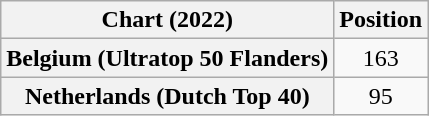<table class="wikitable sortable plainrowheaders" style="text-align:center">
<tr>
<th scope="col">Chart (2022)</th>
<th scope="col">Position</th>
</tr>
<tr>
<th scope="row">Belgium (Ultratop 50 Flanders)</th>
<td>163</td>
</tr>
<tr>
<th scope="row">Netherlands (Dutch Top 40)</th>
<td>95</td>
</tr>
</table>
